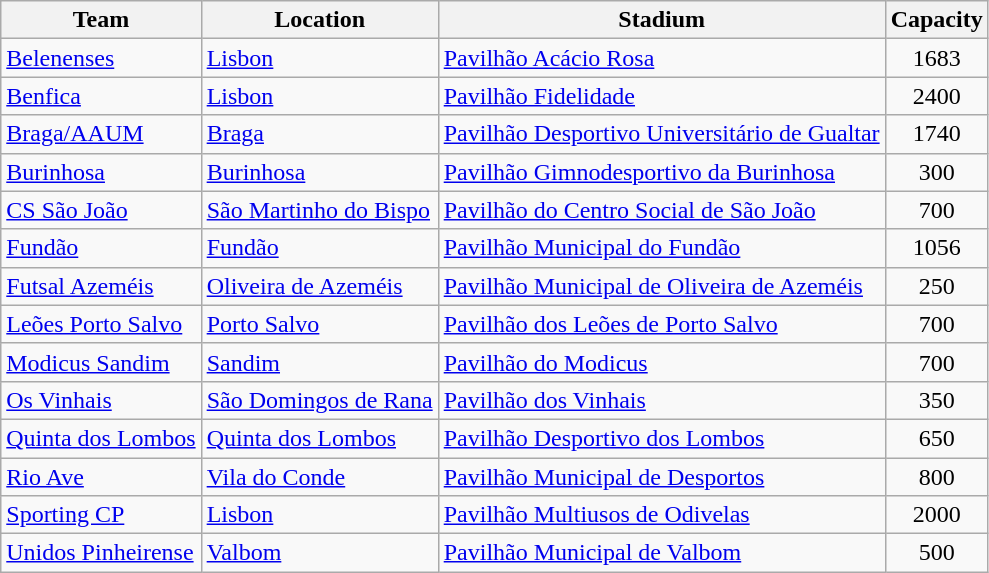<table class="wikitable sortable">
<tr>
<th>Team</th>
<th>Location</th>
<th>Stadium</th>
<th>Capacity</th>
</tr>
<tr>
<td><a href='#'>Belenenses</a></td>
<td><a href='#'>Lisbon</a></td>
<td><a href='#'>Pavilhão Acácio Rosa</a></td>
<td align="center">1683</td>
</tr>
<tr>
<td><a href='#'>Benfica</a></td>
<td><a href='#'>Lisbon</a></td>
<td><a href='#'>Pavilhão Fidelidade</a></td>
<td align="center">2400</td>
</tr>
<tr>
<td><a href='#'>Braga/AAUM</a></td>
<td><a href='#'>Braga</a></td>
<td><a href='#'>Pavilhão Desportivo Universitário de Gualtar</a></td>
<td align="center">1740</td>
</tr>
<tr>
<td><a href='#'>Burinhosa</a></td>
<td><a href='#'>Burinhosa</a></td>
<td><a href='#'>Pavilhão Gimnodesportivo da Burinhosa</a></td>
<td align="center">300</td>
</tr>
<tr>
<td><a href='#'>CS São João</a></td>
<td><a href='#'>São Martinho do Bispo</a></td>
<td><a href='#'>Pavilhão do Centro Social de São João</a></td>
<td align="center">700</td>
</tr>
<tr>
<td><a href='#'>Fundão</a></td>
<td><a href='#'>Fundão</a></td>
<td><a href='#'>Pavilhão Municipal do Fundão</a></td>
<td align="center">1056</td>
</tr>
<tr>
<td><a href='#'>Futsal Azeméis</a></td>
<td><a href='#'>Oliveira de Azeméis</a></td>
<td><a href='#'>Pavilhão Municipal de Oliveira de Azeméis</a></td>
<td align="center">250</td>
</tr>
<tr>
<td><a href='#'>Leões Porto Salvo</a></td>
<td><a href='#'>Porto Salvo</a></td>
<td><a href='#'>Pavilhão dos Leões de Porto Salvo</a></td>
<td align="center">700</td>
</tr>
<tr>
<td><a href='#'>Modicus Sandim</a></td>
<td><a href='#'>Sandim</a></td>
<td><a href='#'>Pavilhão do Modicus</a></td>
<td align="center">700</td>
</tr>
<tr>
<td><a href='#'>Os Vinhais</a></td>
<td><a href='#'>São Domingos de Rana</a></td>
<td><a href='#'>Pavilhão dos Vinhais</a></td>
<td align="center">350</td>
</tr>
<tr>
<td><a href='#'>Quinta dos Lombos</a></td>
<td><a href='#'>Quinta dos Lombos</a></td>
<td><a href='#'>Pavilhão Desportivo dos Lombos</a></td>
<td align="center">650</td>
</tr>
<tr>
<td><a href='#'>Rio Ave</a></td>
<td><a href='#'>Vila do Conde</a></td>
<td><a href='#'>Pavilhão Municipal de Desportos</a></td>
<td align="center">800</td>
</tr>
<tr>
<td><a href='#'>Sporting CP</a></td>
<td><a href='#'>Lisbon</a></td>
<td><a href='#'>Pavilhão Multiusos de Odivelas</a></td>
<td align="center">2000</td>
</tr>
<tr>
<td><a href='#'>Unidos Pinheirense</a></td>
<td><a href='#'>Valbom</a></td>
<td><a href='#'>Pavilhão Municipal de Valbom</a></td>
<td align="center">500</td>
</tr>
</table>
